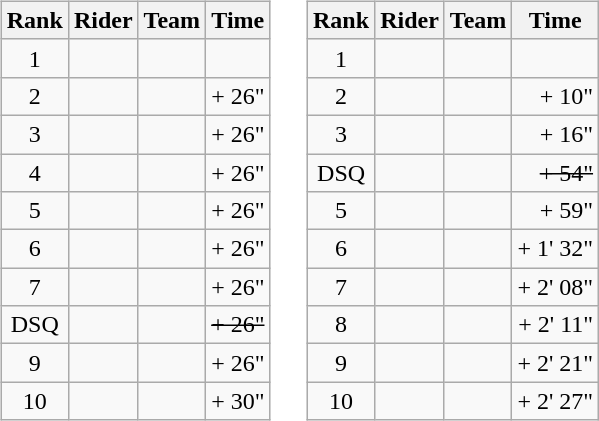<table>
<tr>
<td><br><table class="wikitable">
<tr>
<th scope="col">Rank</th>
<th scope="col">Rider</th>
<th scope="col">Team</th>
<th scope="col">Time</th>
</tr>
<tr>
<td style="text-align:center;">1</td>
<td></td>
<td></td>
<td style="text-align:right;"></td>
</tr>
<tr>
<td style="text-align:center;">2</td>
<td></td>
<td></td>
<td style="text-align:right;">+ 26"</td>
</tr>
<tr>
<td style="text-align:center;">3</td>
<td></td>
<td></td>
<td style="text-align:right;">+ 26"</td>
</tr>
<tr>
<td style="text-align:center;">4</td>
<td>  </td>
<td></td>
<td style="text-align:right;">+ 26"</td>
</tr>
<tr>
<td style="text-align:center;">5</td>
<td></td>
<td></td>
<td style="text-align:right;">+ 26"</td>
</tr>
<tr>
<td style="text-align:center;">6</td>
<td></td>
<td></td>
<td style="text-align:right;">+ 26"</td>
</tr>
<tr>
<td style="text-align:center;">7</td>
<td>  </td>
<td></td>
<td style="text-align:right;">+ 26"</td>
</tr>
<tr>
<td style="text-align:center;">DSQ</td>
<td><s></s></td>
<td><s></s></td>
<td style="text-align:right;"><s>+ 26"</s></td>
</tr>
<tr>
<td style="text-align:center;">9</td>
<td></td>
<td></td>
<td style="text-align:right;">+ 26"</td>
</tr>
<tr>
<td style="text-align:center;">10</td>
<td></td>
<td></td>
<td style="text-align:right;">+ 30"</td>
</tr>
</table>
</td>
<td></td>
<td><br><table class="wikitable">
<tr>
<th scope="col">Rank</th>
<th scope="col">Rider</th>
<th scope="col">Team</th>
<th scope="col">Time</th>
</tr>
<tr>
<td style="text-align:center;">1</td>
<td> </td>
<td></td>
<td style="text-align:right;"></td>
</tr>
<tr>
<td style="text-align:center;">2</td>
<td></td>
<td></td>
<td style="text-align:right;">+ 10"</td>
</tr>
<tr>
<td style="text-align:center;">3</td>
<td></td>
<td></td>
<td style="text-align:right;">+ 16"</td>
</tr>
<tr>
<td style="text-align:center;">DSQ</td>
<td><s></s></td>
<td><s></s></td>
<td style="text-align:right;"><s>+ 54"</s></td>
</tr>
<tr>
<td style="text-align:center;">5</td>
<td> </td>
<td></td>
<td style="text-align:right;">+ 59"</td>
</tr>
<tr>
<td style="text-align:center;">6</td>
<td></td>
<td></td>
<td style="text-align:right;">+ 1' 32"</td>
</tr>
<tr>
<td style="text-align:center;">7</td>
<td> </td>
<td></td>
<td style="text-align:right;">+ 2' 08"</td>
</tr>
<tr>
<td style="text-align:center;">8</td>
<td></td>
<td></td>
<td style="text-align:right;">+ 2' 11"</td>
</tr>
<tr>
<td style="text-align:center;">9</td>
<td></td>
<td></td>
<td style="text-align:right;">+ 2' 21"</td>
</tr>
<tr>
<td style="text-align:center;">10</td>
<td> </td>
<td></td>
<td style="text-align:right;">+ 2' 27"</td>
</tr>
</table>
</td>
</tr>
</table>
